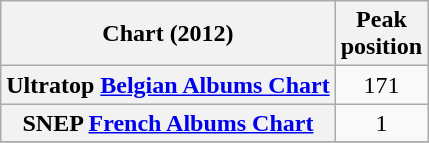<table class="wikitable sortable plainrowheaders" border="1">
<tr>
<th scope="col">Chart (2012)</th>
<th scope="col">Peak<br>position</th>
</tr>
<tr>
<th scope="row">Ultratop <a href='#'>Belgian Albums Chart</a></th>
<td align="center">171</td>
</tr>
<tr>
<th scope="row">SNEP <a href='#'>French Albums Chart</a></th>
<td align="center">1</td>
</tr>
<tr>
</tr>
</table>
